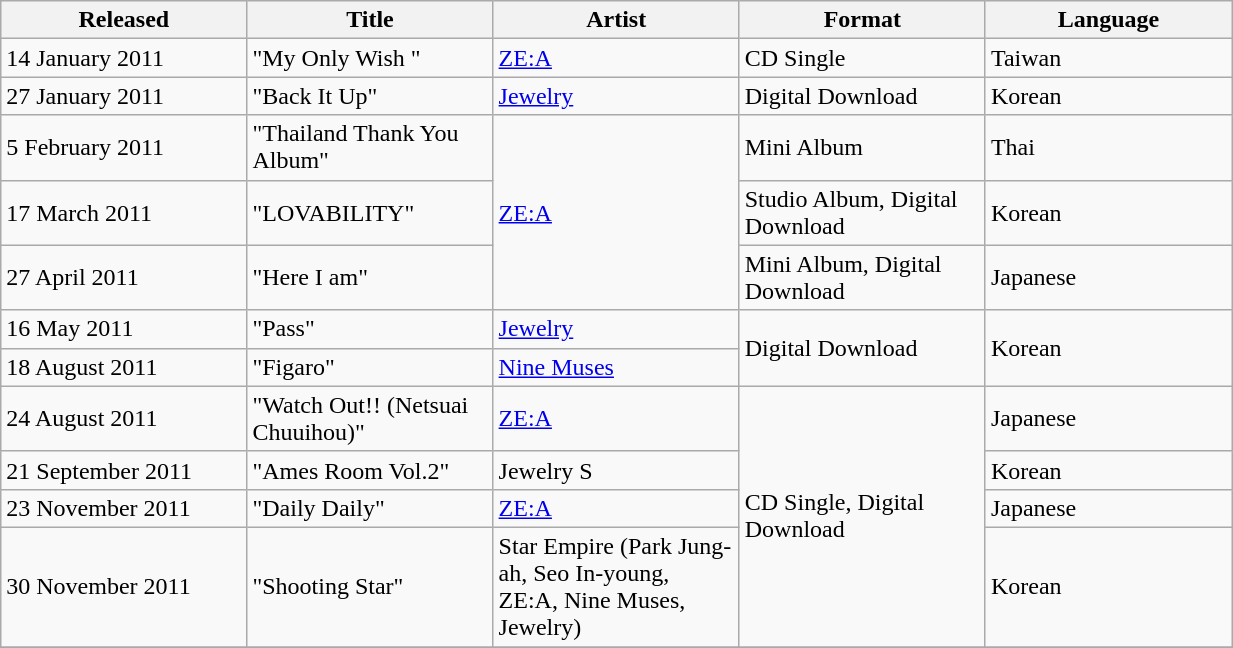<table class="wikitable sortable" align="left center" style="width:65%;">
<tr>
<th style="width:20%;">Released</th>
<th style="width:20%;">Title</th>
<th style="width:20%;">Artist</th>
<th style="width:20%;">Format</th>
<th style="width:20%;">Language</th>
</tr>
<tr>
<td>14 January 2011</td>
<td>"My Only Wish "</td>
<td rowspan="1"><a href='#'>ZE:A</a></td>
<td rowspan="1">CD Single</td>
<td rowspan="1">Taiwan</td>
</tr>
<tr>
<td>27 January 2011</td>
<td>"Back It Up"</td>
<td><a href='#'>Jewelry</a></td>
<td>Digital Download</td>
<td>Korean</td>
</tr>
<tr>
<td>5 February 2011</td>
<td>"Thailand Thank You Album"</td>
<td rowspan="3"><a href='#'>ZE:A</a></td>
<td>Mini Album</td>
<td>Thai</td>
</tr>
<tr>
<td>17 March 2011</td>
<td>"LOVABILITY"</td>
<td>Studio Album, Digital Download</td>
<td>Korean</td>
</tr>
<tr>
<td>27 April 2011</td>
<td>"Here I am"</td>
<td>Mini Album, Digital Download</td>
<td>Japanese</td>
</tr>
<tr>
<td>16 May 2011</td>
<td>"Pass"</td>
<td><a href='#'>Jewelry</a></td>
<td rowspan="2">Digital Download</td>
<td rowspan="2">Korean</td>
</tr>
<tr>
<td>18 August 2011</td>
<td>"Figaro"</td>
<td><a href='#'>Nine Muses</a></td>
</tr>
<tr>
<td>24 August 2011</td>
<td>"Watch Out!! (Netsuai Chuuihou)"</td>
<td><a href='#'>ZE:A</a></td>
<td rowspan="4">CD Single, Digital Download</td>
<td>Japanese</td>
</tr>
<tr>
<td>21 September 2011</td>
<td>"Ames Room Vol.2"</td>
<td>Jewelry S</td>
<td>Korean</td>
</tr>
<tr>
<td>23 November 2011</td>
<td>"Daily Daily"</td>
<td><a href='#'>ZE:A</a></td>
<td>Japanese</td>
</tr>
<tr>
<td>30 November 2011</td>
<td>"Shooting Star"</td>
<td>Star Empire (Park Jung-ah, Seo In-young, ZE:A, Nine Muses, Jewelry)</td>
<td>Korean</td>
</tr>
<tr>
</tr>
</table>
